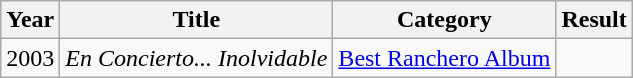<table class="wikitable">
<tr>
<th>Year</th>
<th>Title</th>
<th>Category</th>
<th>Result</th>
</tr>
<tr>
<td>2003</td>
<td><em>En Concierto... Inolvidable</em></td>
<td><a href='#'>Best Ranchero Album</a></td>
<td></td>
</tr>
</table>
